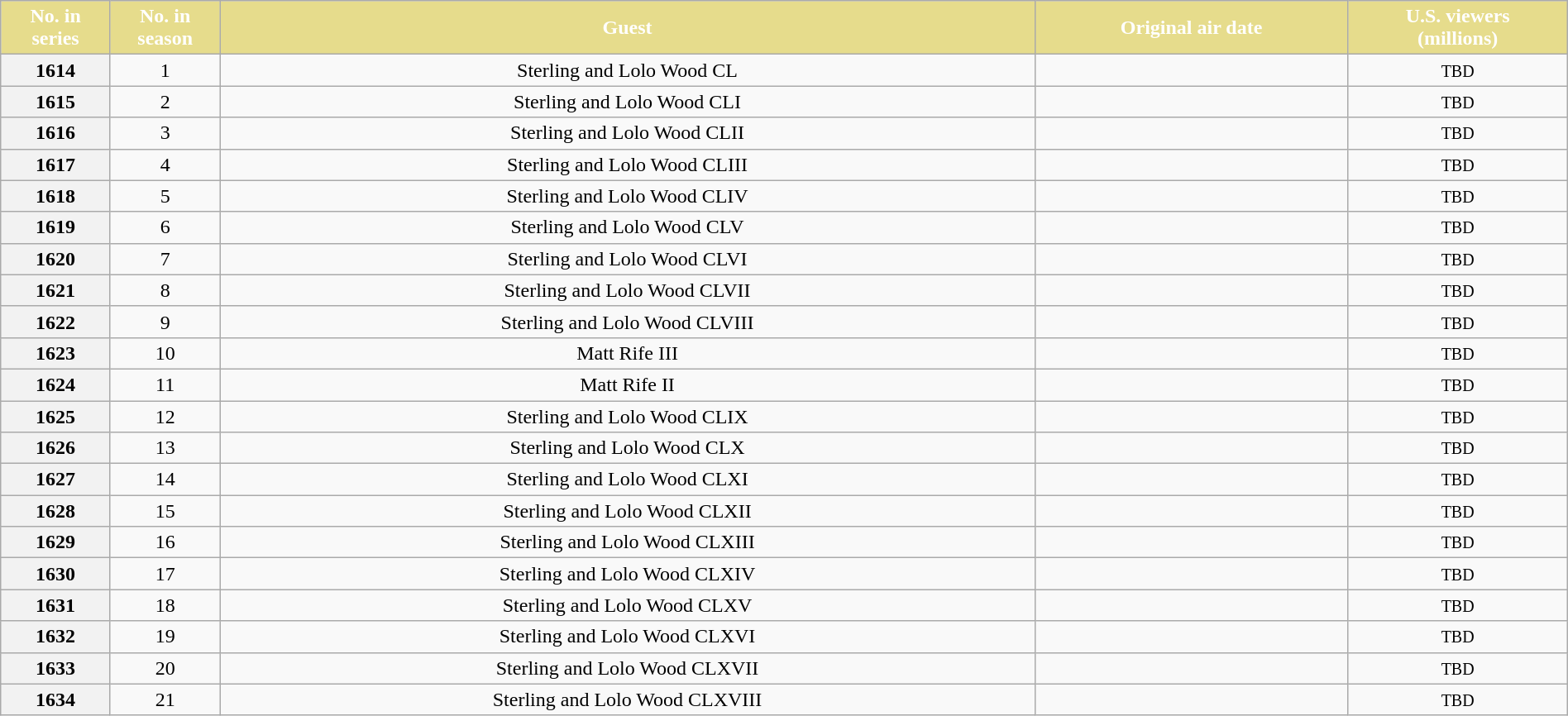<table class="wikitable plainrowheaders" style="width:100%;text-align: center">
<tr>
<th scope="col" style="background-color: #E6DC8C; color: #FFFFFF;" width=7%>No. in<br>series</th>
<th scope="col" style="background-color: #E6DC8C; color: #FFFFFF;" width=7%>No. in<br>season</th>
<th scope="col" style="background-color: #E6DC8C; color: #FFFFFF;">Guest</th>
<th scope="col" style="background-color: #E6DC8C; color: #FFFFFF;" width=20%>Original air date</th>
<th scope="col" style="background-color: #E6DC8C; color: #FFFFFF;" width=14%>U.S. viewers<br>(millions)</th>
</tr>
<tr>
<th>1614</th>
<td>1</td>
<td>Sterling and Lolo Wood CL</td>
<td></td>
<td><small>TBD</small></td>
</tr>
<tr>
<th>1615</th>
<td>2</td>
<td>Sterling and Lolo Wood CLI</td>
<td></td>
<td><small>TBD</small></td>
</tr>
<tr>
<th>1616</th>
<td>3</td>
<td>Sterling and Lolo Wood CLII</td>
<td></td>
<td><small>TBD</small></td>
</tr>
<tr>
<th>1617</th>
<td>4</td>
<td>Sterling and Lolo Wood CLIII</td>
<td></td>
<td><small>TBD</small></td>
</tr>
<tr>
<th>1618</th>
<td>5</td>
<td>Sterling and Lolo Wood CLIV</td>
<td></td>
<td><small>TBD</small></td>
</tr>
<tr>
<th>1619</th>
<td>6</td>
<td>Sterling and Lolo Wood CLV</td>
<td></td>
<td><small>TBD</small></td>
</tr>
<tr>
<th>1620</th>
<td>7</td>
<td>Sterling and Lolo Wood CLVI</td>
<td></td>
<td><small>TBD</small></td>
</tr>
<tr>
<th>1621</th>
<td>8</td>
<td>Sterling and Lolo Wood CLVII</td>
<td></td>
<td><small>TBD</small></td>
</tr>
<tr>
<th>1622</th>
<td>9</td>
<td>Sterling and Lolo Wood CLVIII</td>
<td></td>
<td><small>TBD</small></td>
</tr>
<tr>
<th>1623</th>
<td>10</td>
<td>Matt Rife III</td>
<td></td>
<td><small>TBD</small></td>
</tr>
<tr>
<th>1624</th>
<td>11</td>
<td>Matt Rife II</td>
<td></td>
<td><small>TBD</small></td>
</tr>
<tr>
<th>1625</th>
<td>12</td>
<td>Sterling and Lolo Wood CLIX</td>
<td></td>
<td><small>TBD</small></td>
</tr>
<tr>
<th>1626</th>
<td>13</td>
<td>Sterling and Lolo Wood CLX</td>
<td></td>
<td><small>TBD</small></td>
</tr>
<tr>
<th>1627</th>
<td>14</td>
<td>Sterling and Lolo Wood CLXI</td>
<td></td>
<td><small>TBD</small></td>
</tr>
<tr>
<th>1628</th>
<td>15</td>
<td>Sterling and Lolo Wood CLXII</td>
<td></td>
<td><small>TBD</small></td>
</tr>
<tr>
<th>1629</th>
<td>16</td>
<td>Sterling and Lolo Wood CLXIII</td>
<td></td>
<td><small>TBD</small></td>
</tr>
<tr>
<th>1630</th>
<td>17</td>
<td>Sterling and Lolo Wood CLXIV</td>
<td></td>
<td><small>TBD</small></td>
</tr>
<tr>
<th>1631</th>
<td>18</td>
<td>Sterling and Lolo Wood CLXV</td>
<td></td>
<td><small>TBD</small></td>
</tr>
<tr>
<th>1632</th>
<td>19</td>
<td>Sterling and Lolo Wood CLXVI</td>
<td></td>
<td><small>TBD</small></td>
</tr>
<tr>
<th>1633</th>
<td>20</td>
<td>Sterling and Lolo Wood CLXVII</td>
<td></td>
<td><small>TBD</small></td>
</tr>
<tr>
<th>1634</th>
<td>21</td>
<td>Sterling and Lolo Wood CLXVIII</td>
<td></td>
<td><small>TBD</small></td>
</tr>
</table>
